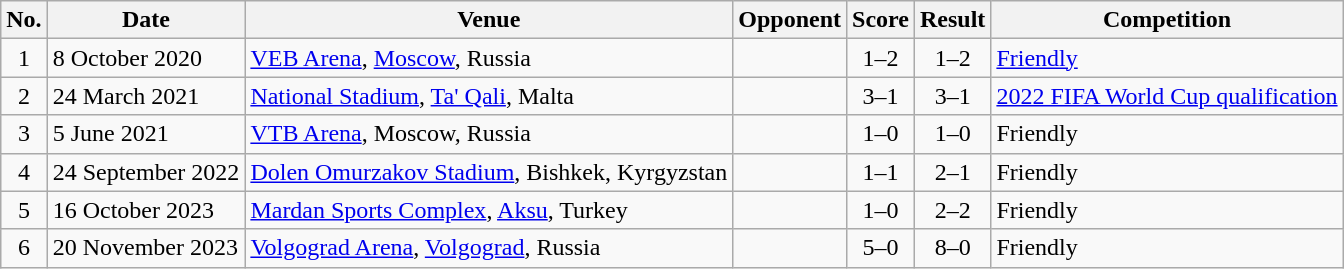<table class="wikitable sortable">
<tr>
<th scope="col">No.</th>
<th scope="col">Date</th>
<th scope="col">Venue</th>
<th scope="col">Opponent</th>
<th scope="col">Score</th>
<th scope="col">Result</th>
<th scope="col">Competition</th>
</tr>
<tr>
<td align="center">1</td>
<td>8 October 2020</td>
<td><a href='#'>VEB Arena</a>, <a href='#'>Moscow</a>, Russia</td>
<td></td>
<td align="center">1–2</td>
<td align="center">1–2</td>
<td><a href='#'>Friendly</a></td>
</tr>
<tr>
<td align="center">2</td>
<td>24 March 2021</td>
<td><a href='#'>National Stadium</a>, <a href='#'>Ta' Qali</a>, Malta</td>
<td></td>
<td align="center">3–1</td>
<td align="center">3–1</td>
<td><a href='#'>2022 FIFA World Cup qualification</a></td>
</tr>
<tr>
<td align="center">3</td>
<td>5 June 2021</td>
<td><a href='#'>VTB Arena</a>, Moscow, Russia</td>
<td></td>
<td align="center">1–0</td>
<td align="center">1–0</td>
<td>Friendly</td>
</tr>
<tr>
<td align="center">4</td>
<td>24 September 2022</td>
<td><a href='#'>Dolen Omurzakov Stadium</a>, Bishkek, Kyrgyzstan</td>
<td></td>
<td align="center">1–1</td>
<td align="center">2–1</td>
<td>Friendly</td>
</tr>
<tr>
<td align="center">5</td>
<td>16 October 2023</td>
<td><a href='#'>Mardan Sports Complex</a>, <a href='#'>Aksu</a>, Turkey</td>
<td></td>
<td align="center">1–0</td>
<td align="center">2–2</td>
<td>Friendly</td>
</tr>
<tr>
<td align="center">6</td>
<td>20 November 2023</td>
<td><a href='#'>Volgograd Arena</a>, <a href='#'>Volgograd</a>, Russia</td>
<td></td>
<td align=center>5–0</td>
<td align=center>8–0</td>
<td>Friendly</td>
</tr>
</table>
